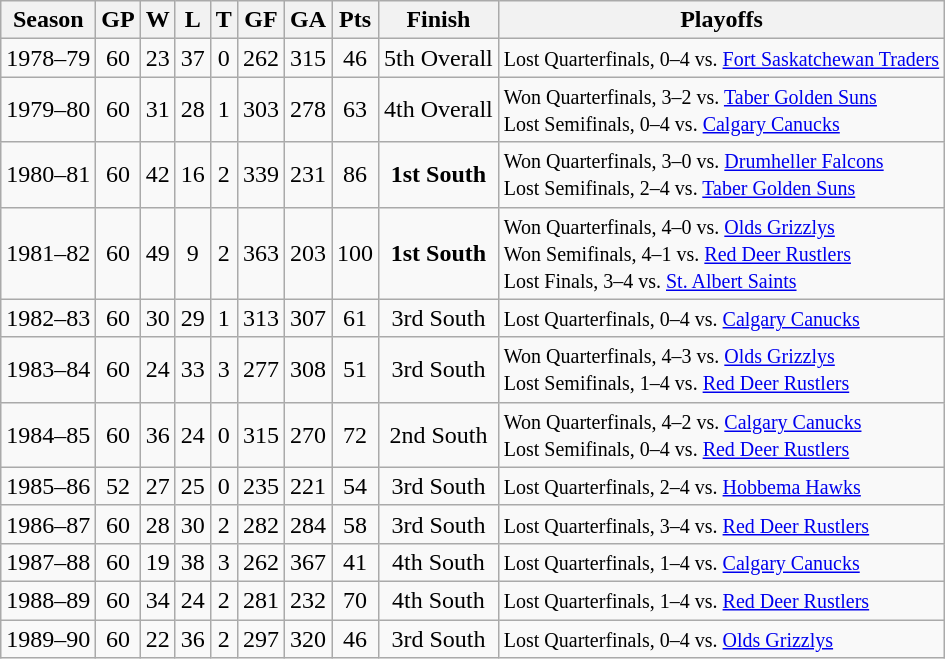<table class="wikitable" style="text-align:center">
<tr>
<th>Season</th>
<th>GP</th>
<th>W</th>
<th>L</th>
<th>T</th>
<th>GF</th>
<th>GA</th>
<th>Pts</th>
<th>Finish</th>
<th>Playoffs</th>
</tr>
<tr>
<td>1978–79</td>
<td>60</td>
<td>23</td>
<td>37</td>
<td>0</td>
<td>262</td>
<td>315</td>
<td>46</td>
<td>5th Overall</td>
<td align=left><small>Lost Quarterfinals, 0–4 vs. <a href='#'>Fort Saskatchewan Traders</a></small></td>
</tr>
<tr>
<td>1979–80</td>
<td>60</td>
<td>31</td>
<td>28</td>
<td>1</td>
<td>303</td>
<td>278</td>
<td>63</td>
<td>4th Overall</td>
<td align=left><small>Won Quarterfinals, 3–2 vs. <a href='#'>Taber Golden Suns</a><br>Lost Semifinals, 0–4 vs. <a href='#'>Calgary Canucks</a></small></td>
</tr>
<tr>
<td>1980–81</td>
<td>60</td>
<td>42</td>
<td>16</td>
<td>2</td>
<td>339</td>
<td>231</td>
<td>86</td>
<td><strong>1st South</strong></td>
<td align=left><small>Won Quarterfinals, 3–0 vs. <a href='#'>Drumheller Falcons</a><br>Lost Semifinals, 2–4 vs. <a href='#'>Taber Golden Suns</a></small></td>
</tr>
<tr>
<td>1981–82</td>
<td>60</td>
<td>49</td>
<td>9</td>
<td>2</td>
<td>363</td>
<td>203</td>
<td>100</td>
<td><strong>1st South</strong></td>
<td align=left><small>Won Quarterfinals, 4–0 vs. <a href='#'>Olds Grizzlys</a><br>Won Semifinals, 4–1 vs. <a href='#'>Red Deer Rustlers</a><br>Lost Finals, 3–4 vs. <a href='#'>St. Albert Saints</a></small></td>
</tr>
<tr>
<td>1982–83</td>
<td>60</td>
<td>30</td>
<td>29</td>
<td>1</td>
<td>313</td>
<td>307</td>
<td>61</td>
<td>3rd South</td>
<td align=left><small>Lost Quarterfinals, 0–4 vs. <a href='#'>Calgary Canucks</a></small></td>
</tr>
<tr>
<td>1983–84</td>
<td>60</td>
<td>24</td>
<td>33</td>
<td>3</td>
<td>277</td>
<td>308</td>
<td>51</td>
<td>3rd South</td>
<td align=left><small>Won Quarterfinals, 4–3 vs. <a href='#'>Olds Grizzlys</a><br>Lost Semifinals, 1–4 vs. <a href='#'>Red Deer Rustlers</a></small></td>
</tr>
<tr>
<td>1984–85</td>
<td>60</td>
<td>36</td>
<td>24</td>
<td>0</td>
<td>315</td>
<td>270</td>
<td>72</td>
<td>2nd South</td>
<td align=left><small>Won Quarterfinals, 4–2 vs. <a href='#'>Calgary Canucks</a><br>Lost Semifinals, 0–4 vs. <a href='#'>Red Deer Rustlers</a></small></td>
</tr>
<tr>
<td>1985–86</td>
<td>52</td>
<td>27</td>
<td>25</td>
<td>0</td>
<td>235</td>
<td>221</td>
<td>54</td>
<td>3rd South</td>
<td align=left><small>Lost Quarterfinals, 2–4 vs. <a href='#'>Hobbema Hawks</a></small></td>
</tr>
<tr>
<td>1986–87</td>
<td>60</td>
<td>28</td>
<td>30</td>
<td>2</td>
<td>282</td>
<td>284</td>
<td>58</td>
<td>3rd South</td>
<td align=left><small>Lost Quarterfinals, 3–4 vs. <a href='#'>Red Deer Rustlers</a></small></td>
</tr>
<tr>
<td>1987–88</td>
<td>60</td>
<td>19</td>
<td>38</td>
<td>3</td>
<td>262</td>
<td>367</td>
<td>41</td>
<td>4th South</td>
<td align=left><small>Lost Quarterfinals, 1–4 vs. <a href='#'>Calgary Canucks</a></small></td>
</tr>
<tr>
<td>1988–89</td>
<td>60</td>
<td>34</td>
<td>24</td>
<td>2</td>
<td>281</td>
<td>232</td>
<td>70</td>
<td>4th South</td>
<td align=left><small>Lost Quarterfinals, 1–4 vs. <a href='#'>Red Deer Rustlers</a></small></td>
</tr>
<tr>
<td>1989–90</td>
<td>60</td>
<td>22</td>
<td>36</td>
<td>2</td>
<td>297</td>
<td>320</td>
<td>46</td>
<td>3rd South</td>
<td align=left><small>Lost Quarterfinals, 0–4 vs. <a href='#'>Olds Grizzlys</a></small></td>
</tr>
</table>
